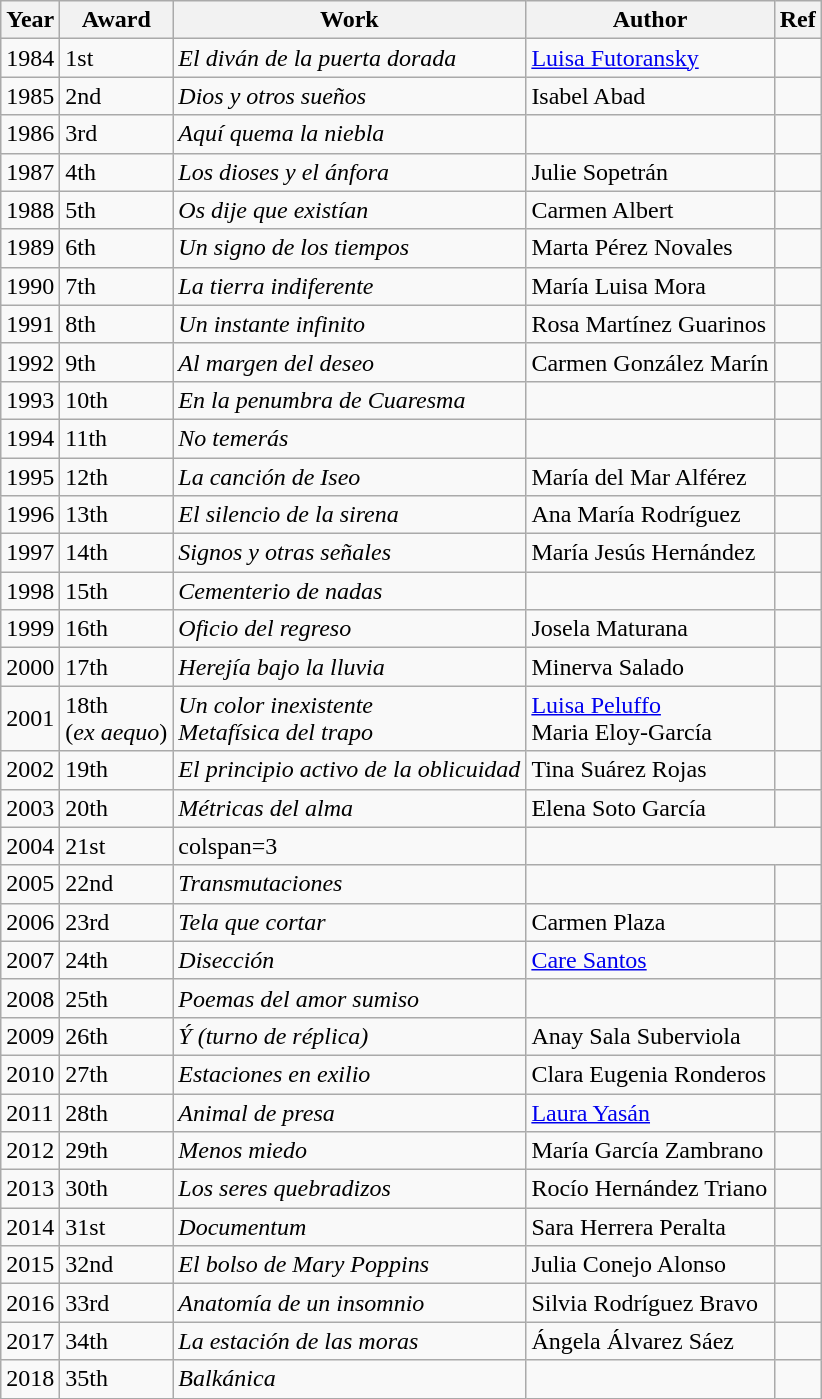<table class="wikitable">
<tr>
<th>Year</th>
<th>Award</th>
<th>Work</th>
<th>Author</th>
<th>Ref</th>
</tr>
<tr>
<td>1984</td>
<td>1st</td>
<td><em>El diván de la puerta dorada</em></td>
<td><a href='#'>Luisa Futoransky</a></td>
<td></td>
</tr>
<tr>
<td>1985</td>
<td>2nd</td>
<td><em>Dios y otros sueños</em></td>
<td>Isabel Abad</td>
<td></td>
</tr>
<tr>
<td>1986</td>
<td>3rd</td>
<td><em>Aquí quema la niebla</em></td>
<td></td>
<td></td>
</tr>
<tr>
<td>1987</td>
<td>4th</td>
<td><em>Los dioses y el ánfora</em></td>
<td>Julie Sopetrán</td>
<td></td>
</tr>
<tr>
<td>1988</td>
<td>5th</td>
<td><em>Os dije que existían</em></td>
<td>Carmen Albert</td>
<td></td>
</tr>
<tr>
<td>1989</td>
<td>6th</td>
<td><em>Un signo de los tiempos</em></td>
<td>Marta Pérez Novales</td>
<td></td>
</tr>
<tr>
<td>1990</td>
<td>7th</td>
<td><em>La tierra indiferente</em></td>
<td>María Luisa Mora</td>
<td></td>
</tr>
<tr>
<td>1991</td>
<td>8th</td>
<td><em>Un instante infinito</em></td>
<td>Rosa Martínez Guarinos</td>
<td></td>
</tr>
<tr>
<td>1992</td>
<td>9th</td>
<td><em>Al margen del deseo</em></td>
<td>Carmen González Marín</td>
<td></td>
</tr>
<tr>
<td>1993</td>
<td>10th</td>
<td><em>En la penumbra de Cuaresma</em></td>
<td></td>
<td></td>
</tr>
<tr>
<td>1994</td>
<td>11th</td>
<td><em>No temerás</em></td>
<td></td>
<td></td>
</tr>
<tr>
<td>1995</td>
<td>12th</td>
<td><em>La canción de Iseo</em></td>
<td>María del Mar Alférez</td>
<td></td>
</tr>
<tr>
<td>1996</td>
<td>13th</td>
<td><em>El silencio de la sirena</em></td>
<td>Ana María Rodríguez</td>
<td></td>
</tr>
<tr>
<td>1997</td>
<td>14th</td>
<td><em>Signos y otras señales</em></td>
<td>María Jesús Hernández</td>
<td></td>
</tr>
<tr>
<td>1998</td>
<td>15th</td>
<td><em>Cementerio de nadas</em></td>
<td></td>
<td></td>
</tr>
<tr>
<td>1999</td>
<td>16th</td>
<td><em>Oficio del regreso</em></td>
<td>Josela Maturana</td>
<td></td>
</tr>
<tr>
<td>2000</td>
<td>17th</td>
<td><em>Herejía bajo la lluvia</em></td>
<td>Minerva Salado</td>
<td></td>
</tr>
<tr>
<td>2001</td>
<td>18th<br>(<em>ex aequo</em>)</td>
<td><em>Un color inexistente</em> <br> <em>Metafísica del trapo</em></td>
<td><a href='#'>Luisa Peluffo</a> <br> Maria Eloy-García</td>
<td></td>
</tr>
<tr>
<td>2002</td>
<td>19th</td>
<td><em>El principio activo de la oblicuidad</em></td>
<td>Tina Suárez Rojas</td>
<td></td>
</tr>
<tr>
<td>2003</td>
<td>20th</td>
<td><em>Métricas del alma</em></td>
<td>Elena Soto García</td>
<td></td>
</tr>
<tr>
<td>2004</td>
<td>21st</td>
<td>colspan=3 </td>
</tr>
<tr>
<td>2005</td>
<td>22nd</td>
<td><em>Transmutaciones</em></td>
<td></td>
<td></td>
</tr>
<tr>
<td>2006</td>
<td>23rd</td>
<td><em>Tela que cortar</em></td>
<td>Carmen Plaza</td>
<td></td>
</tr>
<tr>
<td>2007</td>
<td>24th</td>
<td><em>Disección</em></td>
<td><a href='#'>Care Santos</a></td>
<td></td>
</tr>
<tr>
<td>2008</td>
<td>25th</td>
<td><em>Poemas del amor sumiso</em></td>
<td></td>
<td></td>
</tr>
<tr>
<td>2009</td>
<td>26th</td>
<td><em>Ý (turno de réplica)</em></td>
<td>Anay Sala Suberviola</td>
<td></td>
</tr>
<tr>
<td>2010</td>
<td>27th</td>
<td><em>Estaciones en exilio</em></td>
<td>Clara Eugenia Ronderos</td>
<td></td>
</tr>
<tr>
<td>2011</td>
<td>28th</td>
<td><em>Animal de presa</em></td>
<td><a href='#'>Laura Yasán</a></td>
<td></td>
</tr>
<tr>
<td>2012</td>
<td>29th</td>
<td><em>Menos miedo</em></td>
<td>María García Zambrano</td>
<td></td>
</tr>
<tr>
<td>2013</td>
<td>30th</td>
<td><em>Los seres quebradizos</em></td>
<td>Rocío Hernández Triano</td>
<td></td>
</tr>
<tr>
<td>2014</td>
<td>31st</td>
<td><em>Documentum</em></td>
<td>Sara Herrera Peralta</td>
<td></td>
</tr>
<tr>
<td>2015</td>
<td>32nd</td>
<td><em>El bolso de Mary Poppins</em></td>
<td>Julia Conejo Alonso</td>
<td></td>
</tr>
<tr>
<td>2016</td>
<td>33rd</td>
<td><em>Anatomía de un insomnio</em></td>
<td>Silvia Rodríguez Bravo</td>
<td></td>
</tr>
<tr>
<td>2017</td>
<td>34th</td>
<td><em>La estación de las moras</em></td>
<td>Ángela Álvarez Sáez</td>
<td></td>
</tr>
<tr>
<td>2018</td>
<td>35th</td>
<td><em>Balkánica</em></td>
<td></td>
<td></td>
</tr>
</table>
